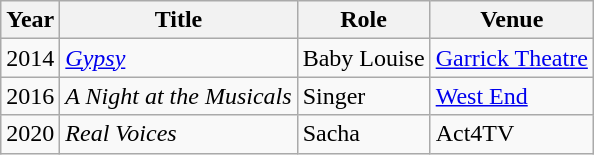<table class="wikitable">
<tr>
<th>Year</th>
<th>Title</th>
<th>Role</th>
<th>Venue</th>
</tr>
<tr>
<td>2014</td>
<td><em><a href='#'>Gypsy</a></em></td>
<td>Baby Louise</td>
<td><a href='#'>Garrick Theatre</a></td>
</tr>
<tr>
<td>2016</td>
<td><em>A Night at the Musicals</em></td>
<td>Singer</td>
<td><a href='#'>West End</a></td>
</tr>
<tr>
<td>2020</td>
<td><em>Real Voices</em></td>
<td>Sacha</td>
<td>Act4TV</td>
</tr>
</table>
